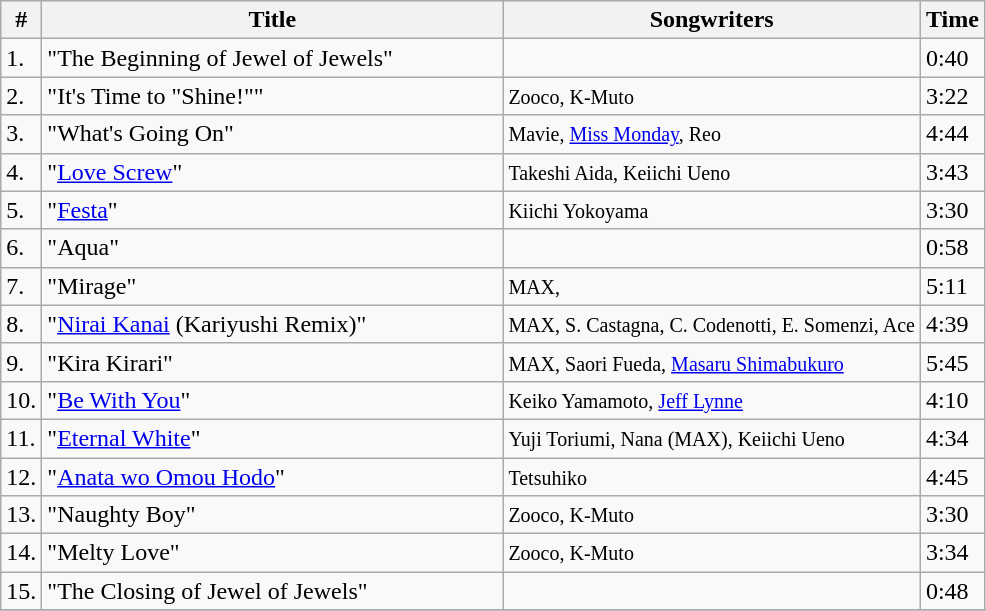<table class="wikitable">
<tr>
<th>#</th>
<th width="300">Title</th>
<th>Songwriters</th>
<th>Time</th>
</tr>
<tr>
<td>1.</td>
<td>"The Beginning of Jewel of Jewels"</td>
<td><small></small></td>
<td>0:40</td>
</tr>
<tr>
<td>2.</td>
<td>"It's Time to "Shine!""</td>
<td><small>Zooco, K-Muto</small></td>
<td>3:22</td>
</tr>
<tr>
<td>3.</td>
<td>"What's Going On"</td>
<td><small>Mavie, <a href='#'>Miss Monday</a>, Reo</small></td>
<td>4:44</td>
</tr>
<tr>
<td>4.</td>
<td>"<a href='#'>Love Screw</a>"</td>
<td><small>Takeshi Aida, Keiichi Ueno</small></td>
<td>3:43</td>
</tr>
<tr>
<td>5.</td>
<td>"<a href='#'>Festa</a>"</td>
<td><small>Kiichi Yokoyama</small></td>
<td>3:30</td>
</tr>
<tr>
<td>6.</td>
<td>"Aqua"</td>
<td><small></small></td>
<td>0:58</td>
</tr>
<tr>
<td>7.</td>
<td>"Mirage"</td>
<td><small>MAX, </small></td>
<td>5:11</td>
</tr>
<tr>
<td>8.</td>
<td>"<a href='#'>Nirai Kanai</a> (Kariyushi Remix)"</td>
<td><small>MAX, S. Castagna, C. Codenotti, E. Somenzi, Ace</small></td>
<td>4:39</td>
</tr>
<tr>
<td>9.</td>
<td>"Kira Kirari"</td>
<td><small>MAX, Saori Fueda, <a href='#'>Masaru Shimabukuro</a></small></td>
<td>5:45</td>
</tr>
<tr>
<td>10.</td>
<td>"<a href='#'>Be With You</a>"</td>
<td><small>Keiko Yamamoto, <a href='#'>Jeff Lynne</a></small></td>
<td>4:10</td>
</tr>
<tr>
<td>11.</td>
<td>"<a href='#'>Eternal White</a>"</td>
<td><small>Yuji Toriumi, Nana (MAX), Keiichi Ueno</small></td>
<td>4:34</td>
</tr>
<tr>
<td>12.</td>
<td>"<a href='#'>Anata wo Omou Hodo</a>"</td>
<td><small>Tetsuhiko</small></td>
<td>4:45</td>
</tr>
<tr>
<td>13.</td>
<td>"Naughty Boy"</td>
<td><small>Zooco, K-Muto</small></td>
<td>3:30</td>
</tr>
<tr>
<td>14.</td>
<td>"Melty Love"</td>
<td><small>Zooco, K-Muto</small></td>
<td>3:34</td>
</tr>
<tr>
<td>15.</td>
<td>"The Closing of Jewel of Jewels"</td>
<td><small></small></td>
<td>0:48</td>
</tr>
<tr>
</tr>
</table>
